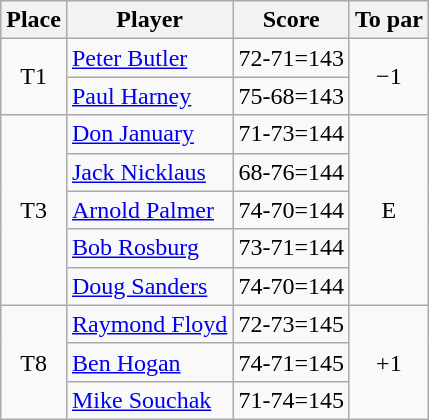<table class="wikitable">
<tr>
<th>Place</th>
<th>Player</th>
<th>Score</th>
<th>To par</th>
</tr>
<tr>
<td rowspan="2" align="center">T1</td>
<td> <a href='#'>Peter Butler</a></td>
<td>72-71=143</td>
<td rowspan="2" align="center">−1</td>
</tr>
<tr>
<td> <a href='#'>Paul Harney</a></td>
<td>75-68=143</td>
</tr>
<tr>
<td rowspan="5" align="center">T3</td>
<td> <a href='#'>Don January</a></td>
<td>71-73=144</td>
<td rowspan="5" align="center">E</td>
</tr>
<tr>
<td> <a href='#'>Jack Nicklaus</a></td>
<td>68-76=144</td>
</tr>
<tr>
<td> <a href='#'>Arnold Palmer</a></td>
<td>74-70=144</td>
</tr>
<tr>
<td> <a href='#'>Bob Rosburg</a></td>
<td>73-71=144</td>
</tr>
<tr>
<td> <a href='#'>Doug Sanders</a></td>
<td>74-70=144</td>
</tr>
<tr>
<td rowspan="3" align="center">T8</td>
<td> <a href='#'>Raymond Floyd</a></td>
<td>72-73=145</td>
<td rowspan="3" align="center">+1</td>
</tr>
<tr>
<td> <a href='#'>Ben Hogan</a></td>
<td>74-71=145</td>
</tr>
<tr>
<td> <a href='#'>Mike Souchak</a></td>
<td>71-74=145</td>
</tr>
</table>
